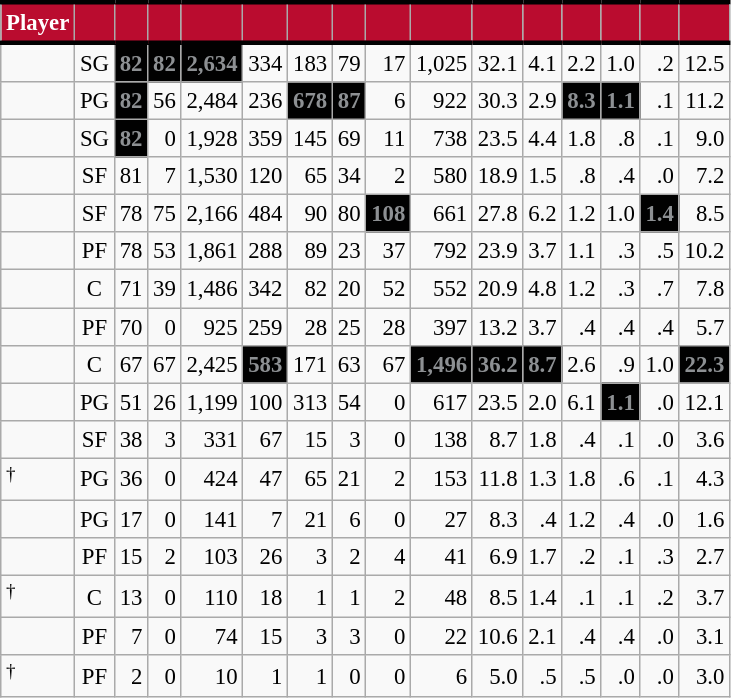<table class="wikitable sortable" style="font-size: 95%; text-align:right;">
<tr>
<th style="background:#BA0C2F; color:#FFFFFF; border-top:#010101 3px solid; border-bottom:#010101 3px solid;">Player</th>
<th style="background:#BA0C2F; color:#FFFFFF; border-top:#010101 3px solid; border-bottom:#010101 3px solid;"></th>
<th style="background:#BA0C2F; color:#FFFFFF; border-top:#010101 3px solid; border-bottom:#010101 3px solid;"></th>
<th style="background:#BA0C2F; color:#FFFFFF; border-top:#010101 3px solid; border-bottom:#010101 3px solid;"></th>
<th style="background:#BA0C2F; color:#FFFFFF; border-top:#010101 3px solid; border-bottom:#010101 3px solid;"></th>
<th style="background:#BA0C2F; color:#FFFFFF; border-top:#010101 3px solid; border-bottom:#010101 3px solid;"></th>
<th style="background:#BA0C2F; color:#FFFFFF; border-top:#010101 3px solid; border-bottom:#010101 3px solid;"></th>
<th style="background:#BA0C2F; color:#FFFFFF; border-top:#010101 3px solid; border-bottom:#010101 3px solid;"></th>
<th style="background:#BA0C2F; color:#FFFFFF; border-top:#010101 3px solid; border-bottom:#010101 3px solid;"></th>
<th style="background:#BA0C2F; color:#FFFFFF; border-top:#010101 3px solid; border-bottom:#010101 3px solid;"></th>
<th style="background:#BA0C2F; color:#FFFFFF; border-top:#010101 3px solid; border-bottom:#010101 3px solid;"></th>
<th style="background:#BA0C2F; color:#FFFFFF; border-top:#010101 3px solid; border-bottom:#010101 3px solid;"></th>
<th style="background:#BA0C2F; color:#FFFFFF; border-top:#010101 3px solid; border-bottom:#010101 3px solid;"></th>
<th style="background:#BA0C2F; color:#FFFFFF; border-top:#010101 3px solid; border-bottom:#010101 3px solid;"></th>
<th style="background:#BA0C2F; color:#FFFFFF; border-top:#010101 3px solid; border-bottom:#010101 3px solid;"></th>
<th style="background:#BA0C2F; color:#FFFFFF; border-top:#010101 3px solid; border-bottom:#010101 3px solid;"></th>
</tr>
<tr>
<td style="text-align:left;"></td>
<td style="text-align:center;">SG</td>
<td style="background:#010101; color:#8D9093;"><strong>82</strong></td>
<td style="background:#010101; color:#8D9093;"><strong>82</strong></td>
<td style="background:#010101; color:#8D9093;"><strong>2,634</strong></td>
<td>334</td>
<td>183</td>
<td>79</td>
<td>17</td>
<td>1,025</td>
<td>32.1</td>
<td>4.1</td>
<td>2.2</td>
<td>1.0</td>
<td>.2</td>
<td>12.5</td>
</tr>
<tr>
<td style="text-align:left;"></td>
<td style="text-align:center;">PG</td>
<td style="background:#010101; color:#8D9093;"><strong>82</strong></td>
<td>56</td>
<td>2,484</td>
<td>236</td>
<td style="background:#010101; color:#8D9093;"><strong>678</strong></td>
<td style="background:#010101; color:#8D9093;"><strong>87</strong></td>
<td>6</td>
<td>922</td>
<td>30.3</td>
<td>2.9</td>
<td style="background:#010101; color:#8D9093;"><strong>8.3</strong></td>
<td style="background:#010101; color:#8D9093;"><strong>1.1</strong></td>
<td>.1</td>
<td>11.2</td>
</tr>
<tr>
<td style="text-align:left;"></td>
<td style="text-align:center;">SG</td>
<td style="background:#010101; color:#8D9093;"><strong>82</strong></td>
<td>0</td>
<td>1,928</td>
<td>359</td>
<td>145</td>
<td>69</td>
<td>11</td>
<td>738</td>
<td>23.5</td>
<td>4.4</td>
<td>1.8</td>
<td>.8</td>
<td>.1</td>
<td>9.0</td>
</tr>
<tr>
<td style="text-align:left;"></td>
<td style="text-align:center;">SF</td>
<td>81</td>
<td>7</td>
<td>1,530</td>
<td>120</td>
<td>65</td>
<td>34</td>
<td>2</td>
<td>580</td>
<td>18.9</td>
<td>1.5</td>
<td>.8</td>
<td>.4</td>
<td>.0</td>
<td>7.2</td>
</tr>
<tr>
<td style="text-align:left;"></td>
<td style="text-align:center;">SF</td>
<td>78</td>
<td>75</td>
<td>2,166</td>
<td>484</td>
<td>90</td>
<td>80</td>
<td style="background:#010101; color:#8D9093;"><strong>108</strong></td>
<td>661</td>
<td>27.8</td>
<td>6.2</td>
<td>1.2</td>
<td>1.0</td>
<td style="background:#010101; color:#8D9093;"><strong>1.4</strong></td>
<td>8.5</td>
</tr>
<tr>
<td style="text-align:left;"></td>
<td style="text-align:center;">PF</td>
<td>78</td>
<td>53</td>
<td>1,861</td>
<td>288</td>
<td>89</td>
<td>23</td>
<td>37</td>
<td>792</td>
<td>23.9</td>
<td>3.7</td>
<td>1.1</td>
<td>.3</td>
<td>.5</td>
<td>10.2</td>
</tr>
<tr>
<td style="text-align:left;"></td>
<td style="text-align:center;">C</td>
<td>71</td>
<td>39</td>
<td>1,486</td>
<td>342</td>
<td>82</td>
<td>20</td>
<td>52</td>
<td>552</td>
<td>20.9</td>
<td>4.8</td>
<td>1.2</td>
<td>.3</td>
<td>.7</td>
<td>7.8</td>
</tr>
<tr>
<td style="text-align:left;"></td>
<td style="text-align:center;">PF</td>
<td>70</td>
<td>0</td>
<td>925</td>
<td>259</td>
<td>28</td>
<td>25</td>
<td>28</td>
<td>397</td>
<td>13.2</td>
<td>3.7</td>
<td>.4</td>
<td>.4</td>
<td>.4</td>
<td>5.7</td>
</tr>
<tr>
<td style="text-align:left;"></td>
<td style="text-align:center;">C</td>
<td>67</td>
<td>67</td>
<td>2,425</td>
<td style="background:#010101; color:#8D9093;"><strong>583</strong></td>
<td>171</td>
<td>63</td>
<td>67</td>
<td style="background:#010101; color:#8D9093;"><strong>1,496</strong></td>
<td style="background:#010101; color:#8D9093;"><strong>36.2</strong></td>
<td style="background:#010101; color:#8D9093;"><strong>8.7</strong></td>
<td>2.6</td>
<td>.9</td>
<td>1.0</td>
<td style="background:#010101; color:#8D9093;"><strong>22.3</strong></td>
</tr>
<tr>
<td style="text-align:left;"></td>
<td style="text-align:center;">PG</td>
<td>51</td>
<td>26</td>
<td>1,199</td>
<td>100</td>
<td>313</td>
<td>54</td>
<td>0</td>
<td>617</td>
<td>23.5</td>
<td>2.0</td>
<td>6.1</td>
<td style="background:#010101; color:#8D9093;"><strong>1.1</strong></td>
<td>.0</td>
<td>12.1</td>
</tr>
<tr>
<td style="text-align:left;"></td>
<td style="text-align:center;">SF</td>
<td>38</td>
<td>3</td>
<td>331</td>
<td>67</td>
<td>15</td>
<td>3</td>
<td>0</td>
<td>138</td>
<td>8.7</td>
<td>1.8</td>
<td>.4</td>
<td>.1</td>
<td>.0</td>
<td>3.6</td>
</tr>
<tr>
<td style="text-align:left;"><sup>†</sup></td>
<td style="text-align:center;">PG</td>
<td>36</td>
<td>0</td>
<td>424</td>
<td>47</td>
<td>65</td>
<td>21</td>
<td>2</td>
<td>153</td>
<td>11.8</td>
<td>1.3</td>
<td>1.8</td>
<td>.6</td>
<td>.1</td>
<td>4.3</td>
</tr>
<tr>
<td style="text-align:left;"></td>
<td style="text-align:center;">PG</td>
<td>17</td>
<td>0</td>
<td>141</td>
<td>7</td>
<td>21</td>
<td>6</td>
<td>0</td>
<td>27</td>
<td>8.3</td>
<td>.4</td>
<td>1.2</td>
<td>.4</td>
<td>.0</td>
<td>1.6</td>
</tr>
<tr>
<td style="text-align:left;"></td>
<td style="text-align:center;">PF</td>
<td>15</td>
<td>2</td>
<td>103</td>
<td>26</td>
<td>3</td>
<td>2</td>
<td>4</td>
<td>41</td>
<td>6.9</td>
<td>1.7</td>
<td>.2</td>
<td>.1</td>
<td>.3</td>
<td>2.7</td>
</tr>
<tr>
<td style="text-align:left;"><sup>†</sup></td>
<td style="text-align:center;">C</td>
<td>13</td>
<td>0</td>
<td>110</td>
<td>18</td>
<td>1</td>
<td>1</td>
<td>2</td>
<td>48</td>
<td>8.5</td>
<td>1.4</td>
<td>.1</td>
<td>.1</td>
<td>.2</td>
<td>3.7</td>
</tr>
<tr>
<td style="text-align:left;"></td>
<td style="text-align:center;">PF</td>
<td>7</td>
<td>0</td>
<td>74</td>
<td>15</td>
<td>3</td>
<td>3</td>
<td>0</td>
<td>22</td>
<td>10.6</td>
<td>2.1</td>
<td>.4</td>
<td>.4</td>
<td>.0</td>
<td>3.1</td>
</tr>
<tr>
<td style="text-align:left;"><sup>†</sup></td>
<td style="text-align:center;">PF</td>
<td>2</td>
<td>0</td>
<td>10</td>
<td>1</td>
<td>1</td>
<td>0</td>
<td>0</td>
<td>6</td>
<td>5.0</td>
<td>.5</td>
<td>.5</td>
<td>.0</td>
<td>.0</td>
<td>3.0</td>
</tr>
</table>
